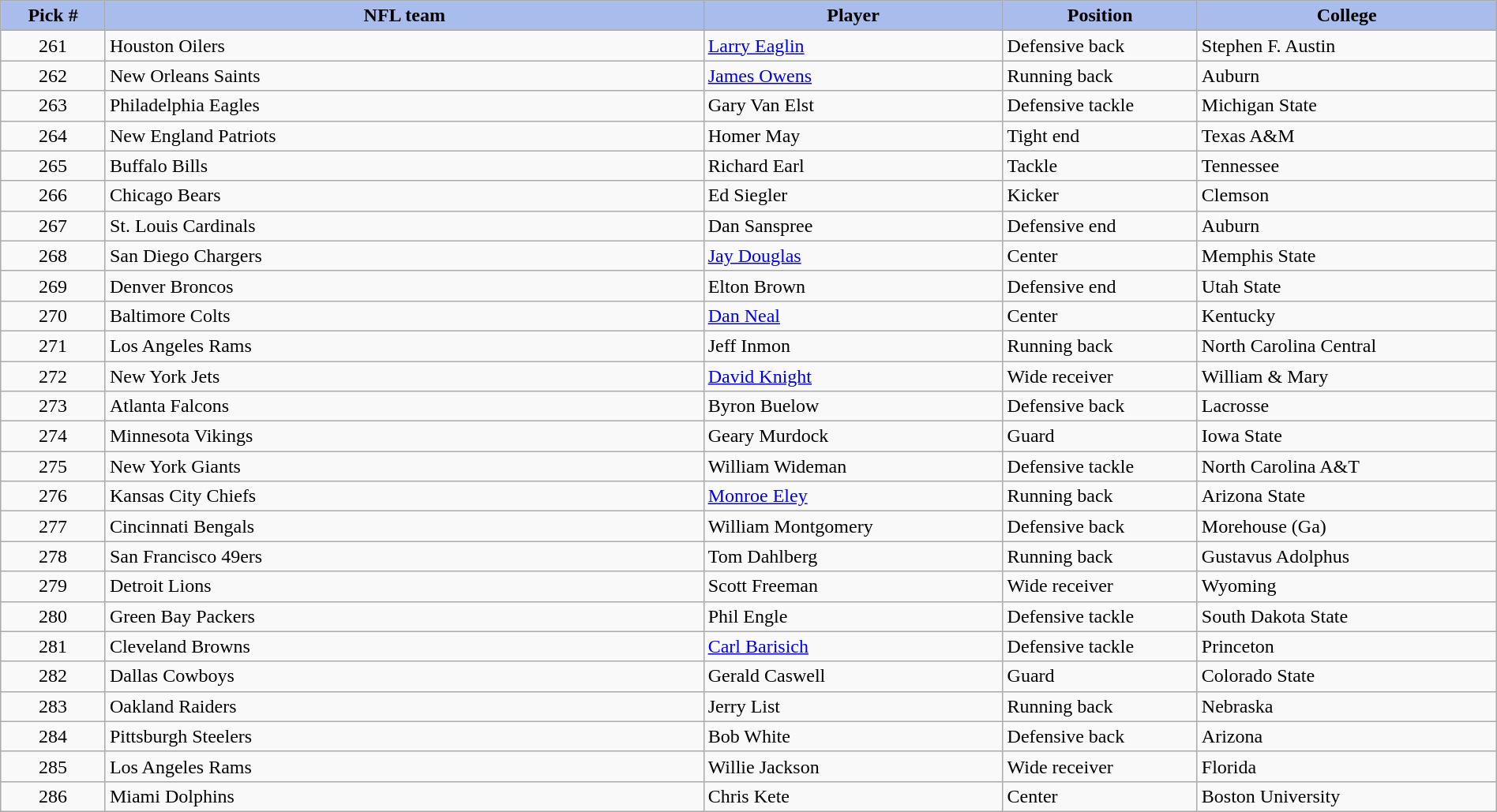<table class="wikitable sortable sortable" style="width: 100%">
<tr>
<th style="background:#a8bdec; width:7%;">Pick #</th>
<th style="width:40%; background:#a8bdec;">NFL team</th>
<th style="width:20%; background:#a8bdec;">Player</th>
<th style="width:13%; background:#a8bdec;">Position</th>
<th style="background:#A8BDEC;">College</th>
</tr>
<tr>
<td align=center>261</td>
<td>Houston Oilers</td>
<td><a href='#'>Larry Eaglin</a></td>
<td>Defensive back</td>
<td>Stephen F. Austin</td>
</tr>
<tr>
<td align=center>262</td>
<td>New Orleans Saints</td>
<td><a href='#'>James Owens</a></td>
<td>Running back</td>
<td>Auburn</td>
</tr>
<tr>
<td align=center>263</td>
<td>Philadelphia Eagles</td>
<td>Gary Van Elst</td>
<td>Defensive tackle</td>
<td>Michigan State</td>
</tr>
<tr>
<td align=center>264</td>
<td>New England Patriots</td>
<td>Homer May</td>
<td>Tight end</td>
<td>Texas A&M</td>
</tr>
<tr>
<td align=center>265</td>
<td>Buffalo Bills</td>
<td>Richard Earl</td>
<td>Tackle</td>
<td>Tennessee</td>
</tr>
<tr>
<td align=center>266</td>
<td>Chicago Bears</td>
<td>Ed Siegler</td>
<td>Kicker</td>
<td>Clemson</td>
</tr>
<tr>
<td align=center>267</td>
<td>St. Louis Cardinals</td>
<td>Dan Sanspree</td>
<td>Defensive end</td>
<td>Auburn</td>
</tr>
<tr>
<td align=center>268</td>
<td>San Diego Chargers</td>
<td><a href='#'>Jay Douglas</a></td>
<td>Center</td>
<td>Memphis State</td>
</tr>
<tr>
<td align=center>269</td>
<td>Denver Broncos</td>
<td>Elton Brown</td>
<td>Defensive end</td>
<td>Utah State</td>
</tr>
<tr>
<td align=center>270</td>
<td>Baltimore Colts</td>
<td><a href='#'>Dan Neal</a></td>
<td>Center</td>
<td>Kentucky</td>
</tr>
<tr>
<td align=center>271</td>
<td>Los Angeles Rams</td>
<td>Jeff Inmon</td>
<td>Running back</td>
<td>North Carolina Central</td>
</tr>
<tr>
<td align=center>272</td>
<td>New York Jets</td>
<td><a href='#'>David Knight</a></td>
<td>Wide receiver</td>
<td>William & Mary</td>
</tr>
<tr>
<td align=center>273</td>
<td>Atlanta Falcons</td>
<td>Byron Buelow</td>
<td>Defensive back</td>
<td>Lacrosse</td>
</tr>
<tr>
<td align=center>274</td>
<td>Minnesota Vikings</td>
<td>Geary Murdock</td>
<td>Guard</td>
<td>Iowa State</td>
</tr>
<tr>
<td align=center>275</td>
<td>New York Giants</td>
<td>William Wideman</td>
<td>Defensive tackle</td>
<td>North Carolina A&T</td>
</tr>
<tr>
<td align=center>276</td>
<td>Kansas City Chiefs</td>
<td><a href='#'>Monroe Eley</a></td>
<td>Running back</td>
<td>Arizona State</td>
</tr>
<tr>
<td align=center>277</td>
<td>Cincinnati Bengals</td>
<td>William Montgomery</td>
<td>Defensive back</td>
<td>Morehouse (Ga)</td>
</tr>
<tr>
<td align=center>278</td>
<td>San Francisco 49ers</td>
<td>Tom Dahlberg</td>
<td>Running back</td>
<td>Gustavus Adolphus</td>
</tr>
<tr>
<td align=center>279</td>
<td>Detroit Lions</td>
<td>Scott Freeman</td>
<td>Wide receiver</td>
<td>Wyoming</td>
</tr>
<tr>
<td align=center>280</td>
<td>Green Bay Packers</td>
<td>Phil Engle</td>
<td>Defensive tackle</td>
<td>South Dakota State</td>
</tr>
<tr>
<td align=center>281</td>
<td>Cleveland Browns</td>
<td><a href='#'>Carl Barisich</a></td>
<td>Defensive tackle</td>
<td>Princeton</td>
</tr>
<tr>
<td align=center>282</td>
<td>Dallas Cowboys</td>
<td>Gerald Caswell</td>
<td>Guard</td>
<td>Colorado State</td>
</tr>
<tr>
<td align=center>283</td>
<td>Oakland Raiders</td>
<td>Jerry List</td>
<td>Running back</td>
<td>Nebraska</td>
</tr>
<tr>
<td align=center>284</td>
<td>Pittsburgh Steelers</td>
<td>Bob White</td>
<td>Defensive back</td>
<td>Arizona</td>
</tr>
<tr>
<td align=center>285</td>
<td>Los Angeles Rams</td>
<td>Willie Jackson</td>
<td>Wide receiver</td>
<td>Florida</td>
</tr>
<tr>
<td align=center>286</td>
<td>Miami Dolphins</td>
<td>Chris Kete</td>
<td>Center</td>
<td>Boston University</td>
</tr>
</table>
